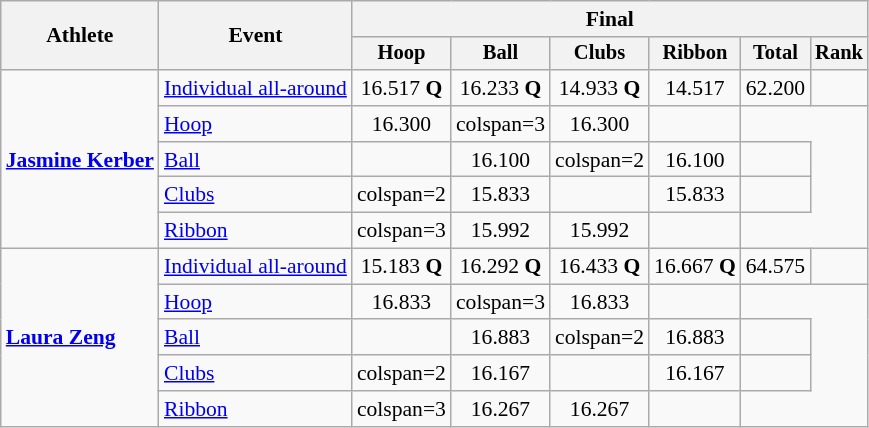<table class="wikitable" style="font-size:90%">
<tr>
<th rowspan=2>Athlete</th>
<th rowspan=2>Event</th>
<th colspan=6>Final</th>
</tr>
<tr style="font-size:95%">
<th>Hoop</th>
<th>Ball</th>
<th>Clubs</th>
<th>Ribbon</th>
<th>Total</th>
<th>Rank</th>
</tr>
<tr align=center>
<td align=left rowspan=5><strong><a href='#'>Jasmine Kerber</a></strong></td>
<td align=left><a href='#'>Individual all-around</a></td>
<td>16.517 <strong>Q</strong></td>
<td>16.233 <strong>Q</strong></td>
<td>14.933 <strong>Q</strong></td>
<td>14.517</td>
<td>62.200</td>
<td></td>
</tr>
<tr align=center>
<td align=left><a href='#'>Hoop</a></td>
<td>16.300</td>
<td>colspan=3 </td>
<td>16.300</td>
<td></td>
</tr>
<tr align=center>
<td align=left><a href='#'>Ball</a></td>
<td></td>
<td>16.100</td>
<td>colspan=2 </td>
<td>16.100</td>
<td></td>
</tr>
<tr align=center>
<td align=left><a href='#'>Clubs</a></td>
<td>colspan=2 </td>
<td>15.833</td>
<td></td>
<td>15.833</td>
<td></td>
</tr>
<tr align=center>
<td align=left><a href='#'>Ribbon</a></td>
<td>colspan=3 </td>
<td>15.992</td>
<td>15.992</td>
<td></td>
</tr>
<tr align=center>
<td align=left rowspan=5><strong><a href='#'>Laura Zeng</a></strong></td>
<td align=left><a href='#'>Individual all-around</a></td>
<td>15.183 <strong>Q</strong></td>
<td>16.292 <strong>Q</strong></td>
<td>16.433 <strong>Q</strong></td>
<td>16.667 <strong>Q</strong></td>
<td>64.575</td>
<td></td>
</tr>
<tr align=center>
<td align=left><a href='#'>Hoop</a></td>
<td>16.833</td>
<td>colspan=3 </td>
<td>16.833</td>
<td></td>
</tr>
<tr align=center>
<td align=left><a href='#'>Ball</a></td>
<td></td>
<td>16.883</td>
<td>colspan=2 </td>
<td>16.883</td>
<td></td>
</tr>
<tr align=center>
<td align=left><a href='#'>Clubs</a></td>
<td>colspan=2 </td>
<td>16.167</td>
<td></td>
<td>16.167</td>
<td></td>
</tr>
<tr align=center>
<td align=left><a href='#'>Ribbon</a></td>
<td>colspan=3 </td>
<td>16.267</td>
<td>16.267</td>
<td></td>
</tr>
</table>
